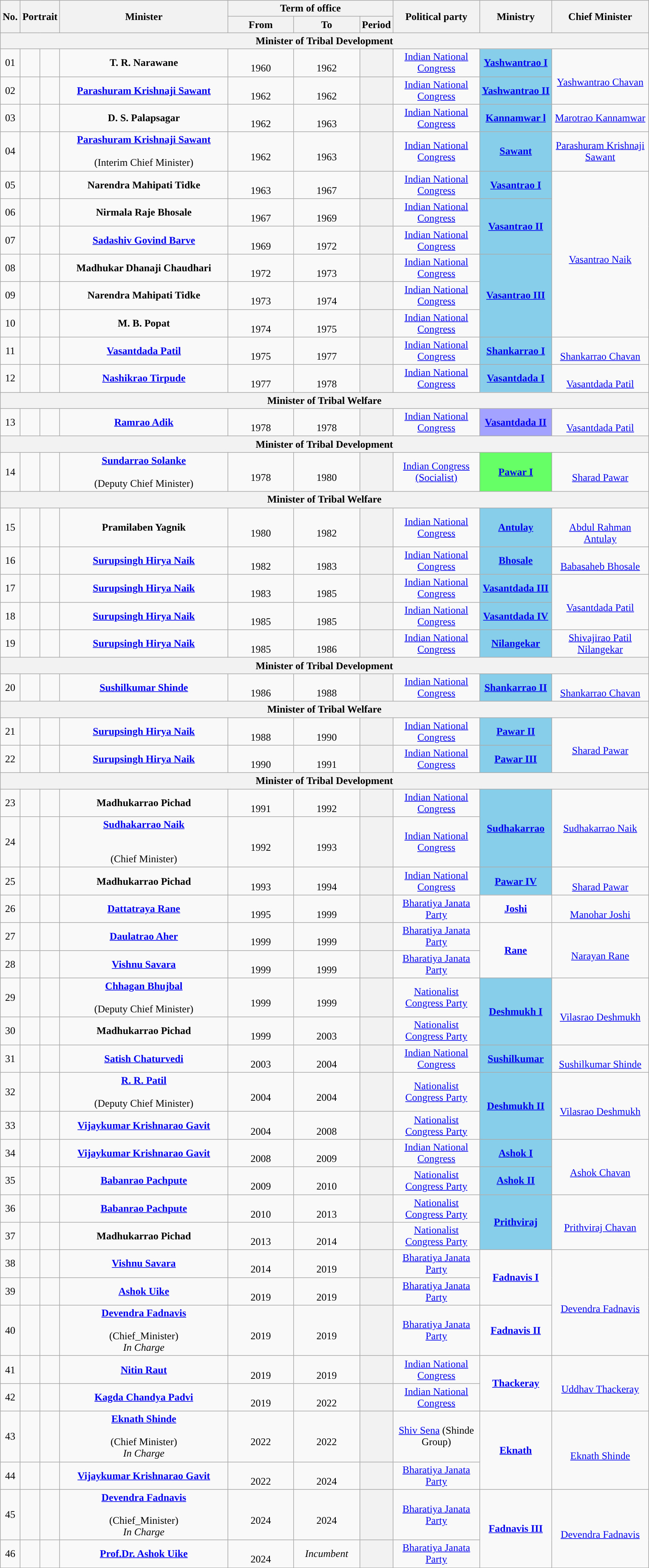<table class="wikitable" style="text-align:center">
<tr>
<th rowspan="2">No.</th>
<th rowspan="2" colspan="2">Portrait</th>
<th rowspan="2" style="width:16em">Minister<br></th>
<th colspan="3">Term of office</th>
<th rowspan="2" style="width:8em">Political party</th>
<th rowspan="2">Ministry</th>
<th rowspan="2" style="width:9em">Chief Minister</th>
</tr>
<tr>
<th style="width:6em">From</th>
<th style="width:6em">To</th>
<th>Period</th>
</tr>
<tr>
<th colspan="10">Minister of Tribal Development</th>
</tr>
<tr>
<td>01</td>
<td style="color:inherit;background:"></td>
<td></td>
<td><strong>T. R. Narawane</strong>  <br> </td>
<td><br>1960</td>
<td><br>1962</td>
<th></th>
<td><a href='#'>Indian National Congress</a></td>
<td bgcolor="#87CEEB"><a href='#'><strong>Yashwantrao I</strong></a></td>
<td rowspan="2"> <br><a href='#'>Yashwantrao Chavan</a></td>
</tr>
<tr>
<td>02</td>
<td style="color:inherit;background:"></td>
<td></td>
<td><strong><a href='#'>Parashuram Krishnaji Sawant</a></strong>  <br> </td>
<td><br>1962</td>
<td><br>1962</td>
<th></th>
<td><a href='#'>Indian National Congress</a></td>
<td bgcolor="#87CEEB"><a href='#'><strong>Yashwantrao II</strong></a></td>
</tr>
<tr>
<td>03</td>
<td style="color:inherit;background:"></td>
<td></td>
<td><strong>D. S. Palapsagar</strong>  <br> </td>
<td><br>1962</td>
<td><br>1963</td>
<th></th>
<td><a href='#'>Indian National Congress</a></td>
<td bgcolor="#87CEEB"><a href='#'><strong>Kannamwar l</strong></a></td>
<td><a href='#'>Marotrao Kannamwar</a></td>
</tr>
<tr>
<td>04</td>
<td style="color:inherit;background:"></td>
<td></td>
<td><strong><a href='#'>Parashuram Krishnaji Sawant</a></strong> <br>  <br>(Interim Chief Minister)</td>
<td><br>1962</td>
<td><br>1963</td>
<th></th>
<td><a href='#'>Indian National Congress</a></td>
<td bgcolor="#87CEEB"><a href='#'><strong>Sawant</strong></a></td>
<td><a href='#'>Parashuram Krishnaji Sawant</a></td>
</tr>
<tr>
<td>05</td>
<td style="color:inherit;background:"></td>
<td></td>
<td><strong>Narendra Mahipati Tidke</strong> <br> </td>
<td><br>1963</td>
<td><br>1967</td>
<th></th>
<td><a href='#'>Indian National Congress</a></td>
<td bgcolor="#87CEEB"><a href='#'><strong>Vasantrao I</strong></a></td>
<td rowspan="6"><br><a href='#'>Vasantrao Naik</a></td>
</tr>
<tr>
<td>06</td>
<td style="color:inherit;background:"></td>
<td></td>
<td><strong>Nirmala Raje Bhosale</strong> <br> </td>
<td><br>1967</td>
<td><br>1969</td>
<th></th>
<td><a href='#'>Indian National Congress</a></td>
<td rowspan="2" bgcolor="#87CEEB"><a href='#'><strong>Vasantrao II</strong></a></td>
</tr>
<tr>
<td>07</td>
<td style="color:inherit;background:"></td>
<td></td>
<td><strong><a href='#'>Sadashiv Govind Barve</a></strong> <br> </td>
<td><br>1969</td>
<td><br>1972</td>
<th></th>
<td><a href='#'>Indian National Congress</a></td>
</tr>
<tr>
<td>08</td>
<td style="color:inherit;background:"></td>
<td></td>
<td><strong>Madhukar Dhanaji Chaudhari</strong> <br> </td>
<td><br>1972</td>
<td><br>1973</td>
<th></th>
<td><a href='#'>Indian National Congress</a></td>
<td rowspan="3" bgcolor="#87CEEB"><a href='#'><strong>Vasantrao III</strong></a></td>
</tr>
<tr>
<td>09</td>
<td style="color:inherit;background:"></td>
<td></td>
<td><strong>Narendra Mahipati Tidke</strong> <br> </td>
<td><br>1973</td>
<td><br>1974</td>
<th></th>
<td><a href='#'>Indian National Congress</a></td>
</tr>
<tr>
<td>10</td>
<td style="color:inherit;background:"></td>
<td></td>
<td><strong>M. B. Popat</strong> <br> </td>
<td><br>1974</td>
<td><br>1975</td>
<th></th>
<td><a href='#'>Indian National Congress</a></td>
</tr>
<tr>
<td>11</td>
<td style="color:inherit;background:"></td>
<td></td>
<td><strong><a href='#'>Vasantdada Patil</a></strong> <br> </td>
<td><br>1975</td>
<td><br>1977</td>
<th></th>
<td><a href='#'>Indian National Congress</a></td>
<td rowspan="1" bgcolor="#87CEEB"><a href='#'><strong>Shankarrao I</strong></a></td>
<td rowspan="1"><br><a href='#'>Shankarrao Chavan</a></td>
</tr>
<tr>
<td>12</td>
<td style="color:inherit;background:"></td>
<td></td>
<td><strong><a href='#'>Nashikrao Tirpude</a></strong> <br> </td>
<td><br>1977</td>
<td><br>1978</td>
<th></th>
<td><a href='#'>Indian National Congress</a></td>
<td rowspan="1" bgcolor="#88CEEB"><a href='#'><strong>Vasantdada I</strong></a></td>
<td rowspan="1"><br><a href='#'>Vasantdada Patil</a></td>
</tr>
<tr>
<th colspan="10">Minister of Tribal Welfare</th>
</tr>
<tr>
<td>13</td>
<td style="color:inherit;background:"></td>
<td></td>
<td><strong><a href='#'>Ramrao Adik</a></strong> <br> </td>
<td><br>1978</td>
<td><br>1978</td>
<th></th>
<td><a href='#'>Indian National Congress</a></td>
<td rowspan="1" bgcolor="#A3A3FF"><a href='#'><strong>Vasantdada II</strong></a></td>
<td rowspan="1"><br><a href='#'>Vasantdada Patil</a></td>
</tr>
<tr>
<th colspan="10">Minister of Tribal Development</th>
</tr>
<tr>
<td>14</td>
<td style="color:inherit;background:"></td>
<td></td>
<td><strong><a href='#'>Sundarrao Solanke</a></strong> <br> <br> (Deputy Chief Minister)</td>
<td><br>1978</td>
<td><br>1980</td>
<th></th>
<td><a href='#'>Indian Congress (Socialist)</a></td>
<td rowspan="1" bgcolor="#66FF66"><a href='#'><strong>Pawar I</strong></a></td>
<td rowspan="1"><br><a href='#'>Sharad Pawar</a></td>
</tr>
<tr>
<th colspan="10">Minister of Tribal Welfare</th>
</tr>
<tr>
<td>15</td>
<td style="color:inherit;background:"></td>
<td></td>
<td><strong>Pramilaben Yagnik</strong>  <br> </td>
<td><br>1980</td>
<td><br>1982</td>
<th></th>
<td><a href='#'>Indian National Congress</a></td>
<td rowspan="1" bgcolor="#87CEEB"><a href='#'><strong>Antulay</strong></a></td>
<td rowspan="1"> <br><a href='#'>Abdul Rahman Antulay</a></td>
</tr>
<tr>
<td>16</td>
<td style="color:inherit;background:"></td>
<td></td>
<td><strong><a href='#'>Surupsingh Hirya Naik</a></strong>  <br> </td>
<td><br>1982</td>
<td><br>1983</td>
<th></th>
<td><a href='#'>Indian National Congress</a></td>
<td rowspan="1" bgcolor="#87CEEB"><a href='#'><strong>Bhosale</strong></a></td>
<td rowspan="1"> <br><a href='#'>Babasaheb Bhosale</a></td>
</tr>
<tr>
<td>17</td>
<td style="color:inherit;background:"></td>
<td></td>
<td><strong><a href='#'>Surupsingh Hirya Naik</a></strong> <br> </td>
<td><br>1983</td>
<td><br>1985</td>
<th></th>
<td><a href='#'>Indian National Congress</a></td>
<td rowspan="1" bgcolor="#87CEEB"><a href='#'><strong>Vasantdada III</strong></a></td>
<td rowspan="2"><br><a href='#'>Vasantdada Patil</a></td>
</tr>
<tr>
<td>18</td>
<td style="color:inherit;background:"></td>
<td></td>
<td><strong><a href='#'>Surupsingh Hirya Naik</a></strong> <br> </td>
<td><br>1985</td>
<td><br>1985</td>
<th></th>
<td><a href='#'>Indian National Congress</a></td>
<td bgcolor="#87CEEB"><a href='#'><strong>Vasantdada IV</strong></a></td>
</tr>
<tr>
<td>19</td>
<td style="color:inherit;background:"></td>
<td></td>
<td><strong><a href='#'>Surupsingh Hirya Naik</a></strong> <br> </td>
<td><br>1985</td>
<td><br>1986</td>
<th></th>
<td><a href='#'>Indian National Congress</a></td>
<td rowspan="1" bgcolor="#87CEEB"><a href='#'><strong>Nilangekar</strong></a></td>
<td rowspan="1"><a href='#'>Shivajirao Patil Nilangekar</a></td>
</tr>
<tr>
<th colspan="10">Minister of Tribal Development</th>
</tr>
<tr>
<td>20</td>
<td style="color:inherit;background:"></td>
<td></td>
<td><strong><a href='#'>Sushilkumar Shinde</a></strong>  <br> </td>
<td><br>1986</td>
<td><br>1988</td>
<th></th>
<td><a href='#'>Indian National Congress</a></td>
<td rowspan="1"bgcolor="#87CEEB"><a href='#'><strong>Shankarrao II</strong></a></td>
<td rowspan="1"> <br><a href='#'>Shankarrao Chavan</a></td>
</tr>
<tr>
<th colspan="10">Minister of Tribal Welfare</th>
</tr>
<tr>
<td>21</td>
<td style="color:inherit;background:"></td>
<td></td>
<td><strong><a href='#'>Surupsingh Hirya Naik</a></strong> <br> </td>
<td><br>1988</td>
<td><br>1990</td>
<th></th>
<td><a href='#'>Indian National Congress</a></td>
<td rowspan="1" bgcolor="#87CEEB"><a href='#'><strong>Pawar II</strong></a></td>
<td rowspan="2"> <br><a href='#'>Sharad Pawar</a></td>
</tr>
<tr>
<td>22</td>
<td style="color:inherit;background:"></td>
<td></td>
<td><strong><a href='#'>Surupsingh Hirya Naik</a></strong> <br> </td>
<td><br>1990</td>
<td><br>1991</td>
<th></th>
<td><a href='#'>Indian National Congress</a></td>
<td rowspan="1" bgcolor="#87CEEB"><a href='#'><strong>Pawar III</strong></a></td>
</tr>
<tr>
<th colspan="10">Minister of Tribal Development</th>
</tr>
<tr>
<td>23</td>
<td style="color:inherit;background:"></td>
<td></td>
<td><strong>Madhukarrao Pichad</strong> <br> </td>
<td><br>1991</td>
<td><br>1992</td>
<th></th>
<td><a href='#'>Indian National Congress</a></td>
<td rowspan="2" bgcolor="#87CEEB"><a href='#'><strong>Sudhakarrao</strong></a></td>
<td rowspan="2"><a href='#'>Sudhakarrao Naik</a></td>
</tr>
<tr>
<td>24</td>
<td style="color:inherit;background:"></td>
<td></td>
<td><strong><a href='#'>Sudhakarrao Naik</a></strong> <br> <br><br> (Chief Minister)</td>
<td><br>1992</td>
<td><br>1993</td>
<th></th>
<td><a href='#'>Indian National Congress</a></td>
</tr>
<tr>
<td>25</td>
<td style="color:inherit;background:"></td>
<td></td>
<td><strong>Madhukarrao Pichad</strong> <br> </td>
<td><br>1993</td>
<td><br>1994</td>
<th></th>
<td><a href='#'>Indian National Congress</a></td>
<td rowspan="1" bgcolor="#87CEEB"><a href='#'><strong>Pawar IV</strong></a></td>
<td rowspan="1"> <br><a href='#'>Sharad Pawar</a></td>
</tr>
<tr>
<td>26</td>
<td style="color:inherit;background:"></td>
<td></td>
<td><strong><a href='#'>Dattatraya Rane</a></strong> <br> </td>
<td><br>1995</td>
<td><br>1999</td>
<th></th>
<td><a href='#'>Bharatiya Janata Party</a></td>
<td rowspan="1"><a href='#'><strong>Joshi</strong></a></td>
<td rowspan="1"> <br><a href='#'>Manohar Joshi</a></td>
</tr>
<tr>
<td>27</td>
<td style="color:inherit;background:"></td>
<td></td>
<td><strong><a href='#'>Daulatrao Aher</a></strong> <br> </td>
<td><br>1999</td>
<td><br>1999</td>
<th></th>
<td><a href='#'>Bharatiya Janata Party</a></td>
<td rowspan="2"><a href='#'><strong>Rane</strong></a></td>
<td rowspan="2"> <br><a href='#'>Narayan Rane</a></td>
</tr>
<tr>
<td>28</td>
<td style="color:inherit;background:"></td>
<td></td>
<td><strong><a href='#'>Vishnu Savara</a></strong> <br> </td>
<td><br>1999</td>
<td><br>1999</td>
<th></th>
<td><a href='#'>Bharatiya Janata Party</a></td>
</tr>
<tr>
<td>29</td>
<td style="color:inherit;background:"></td>
<td></td>
<td><strong><a href='#'>Chhagan Bhujbal</a></strong> <br> <br>(Deputy Chief Minister)</td>
<td><br>1999</td>
<td><br>1999</td>
<th></th>
<td><a href='#'>Nationalist Congress Party</a></td>
<td rowspan="2" bgcolor="#87CEEB"><a href='#'><strong>Deshmukh I</strong></a></td>
<td rowspan="2"> <br><a href='#'>Vilasrao Deshmukh</a></td>
</tr>
<tr>
<td>30</td>
<td style="color:inherit;background:"></td>
<td></td>
<td><strong>Madhukarrao Pichad</strong> <br> </td>
<td><br>1999</td>
<td><br>2003</td>
<th></th>
<td><a href='#'>Nationalist Congress Party</a></td>
</tr>
<tr>
<td>31</td>
<td style="color:inherit;background:"></td>
<td></td>
<td><strong><a href='#'>Satish Chaturvedi</a></strong> <br> </td>
<td><br>2003</td>
<td><br>2004</td>
<th></th>
<td><a href='#'>Indian National Congress</a></td>
<td rowspan="1" bgcolor="#87CEEB"><a href='#'><strong>Sushilkumar</strong></a></td>
<td rowspan="1"> <br><a href='#'>Sushilkumar Shinde</a></td>
</tr>
<tr>
<td>32</td>
<td style="color:inherit;background:"></td>
<td></td>
<td><strong><a href='#'>R. R. Patil</a></strong> <br> <br>(Deputy Chief Minister)</td>
<td><br>2004</td>
<td><br>2004</td>
<th></th>
<td><a href='#'>Nationalist Congress Party</a></td>
<td rowspan="2" bgcolor="#87CEEB"><a href='#'><strong>Deshmukh II</strong></a></td>
<td rowspan="2"> <br><a href='#'>Vilasrao Deshmukh</a></td>
</tr>
<tr>
<td>33</td>
<td style="color:inherit;background:"></td>
<td></td>
<td><strong><a href='#'>Vijaykumar Krishnarao Gavit</a></strong> <br> </td>
<td><br>2004</td>
<td><br>2008</td>
<th></th>
<td><a href='#'>Nationalist Congress Party</a></td>
</tr>
<tr>
<td>34</td>
<td style="color:inherit;background:"></td>
<td></td>
<td><strong><a href='#'>Vijaykumar Krishnarao Gavit</a></strong> <br> </td>
<td><br>2008</td>
<td><br>2009</td>
<th></th>
<td><a href='#'>Indian National Congress</a></td>
<td rowspan="1" bgcolor="#87CEEB"><a href='#'><strong>Ashok I</strong></a></td>
<td rowspan="2"><br><a href='#'>Ashok Chavan</a></td>
</tr>
<tr>
<td>35</td>
<td style="color:inherit;background:"></td>
<td></td>
<td><strong><a href='#'>Babanrao Pachpute</a></strong> <br> </td>
<td><br>2009</td>
<td><br>2010</td>
<th></th>
<td><a href='#'>Nationalist Congress Party</a></td>
<td rowspan="1"bgcolor="#87CEEB"><a href='#'><strong>Ashok II</strong></a></td>
</tr>
<tr>
<td>36</td>
<td style="color:inherit;background:"></td>
<td></td>
<td><strong><a href='#'>Babanrao Pachpute</a></strong> <br> </td>
<td><br>2010</td>
<td><br>2013</td>
<th></th>
<td><a href='#'>Nationalist Congress Party</a></td>
<td rowspan="2" bgcolor="#87CEEB"><a href='#'><strong>Prithviraj</strong></a></td>
<td rowspan="2"><br><a href='#'>Prithviraj Chavan</a></td>
</tr>
<tr>
<td>37</td>
<td style="color:inherit;background:"></td>
<td></td>
<td><strong>Madhukarrao Pichad</strong> <br> </td>
<td><br>2013</td>
<td><br>2014</td>
<th></th>
<td><a href='#'>Nationalist Congress Party</a></td>
</tr>
<tr>
<td>38</td>
<td style="color:inherit;background:"></td>
<td></td>
<td><strong><a href='#'>Vishnu Savara</a></strong> <br> </td>
<td><br>2014</td>
<td><br>2019</td>
<th></th>
<td rowspan="1"><a href='#'>Bharatiya Janata Party</a></td>
<td rowspan="2"><a href='#'><strong>Fadnavis I</strong></a></td>
<td rowspan="3"> <br><a href='#'>Devendra Fadnavis</a></td>
</tr>
<tr>
<td>39</td>
<td style="color:inherit;background:"></td>
<td></td>
<td><strong><a href='#'>Ashok Uike</a></strong> <br> </td>
<td><br>2019</td>
<td><br>2019</td>
<th></th>
<td rowspan="1"><a href='#'>Bharatiya Janata Party</a></td>
</tr>
<tr>
<td>40</td>
<td style="color:inherit;background:"></td>
<td></td>
<td><strong><a href='#'>Devendra Fadnavis</a></strong>  <br> <br>(Chief_Minister) <br><em>In Charge</em></td>
<td><br>2019</td>
<td><br>2019</td>
<th></th>
<td><a href='#'>Bharatiya Janata Party</a></td>
<td rowspan="1"><a href='#'><strong>Fadnavis II</strong></a></td>
</tr>
<tr>
<td>41</td>
<td style="color:inherit;background:"></td>
<td></td>
<td><strong><a href='#'>Nitin Raut</a></strong> <br> </td>
<td><br>2019</td>
<td><br>2019</td>
<th></th>
<td><a href='#'>Indian National Congress</a></td>
<td rowspan="2"><a href='#'><strong>Thackeray</strong></a></td>
<td rowspan="2"> <br><a href='#'>Uddhav Thackeray</a></td>
</tr>
<tr>
<td>42</td>
<td style="color:inherit;background:"></td>
<td></td>
<td><strong><a href='#'>Kagda Chandya Padvi</a></strong> <br> </td>
<td><br>2019</td>
<td><br>2022</td>
<th></th>
<td><a href='#'>Indian National Congress</a></td>
</tr>
<tr>
<td>43</td>
<td style="color:inherit;background:"></td>
<td></td>
<td><strong><a href='#'>Eknath Shinde</a></strong> <br>  <br>(Chief Minister)<br><em>In Charge</em></td>
<td><br>2022</td>
<td><br>2022</td>
<th></th>
<td><a href='#'>Shiv Sena</a> (Shinde Group)</td>
<td rowspan="2"><a href='#'><strong>Eknath</strong></a></td>
<td rowspan="2"> <br><a href='#'>Eknath Shinde</a></td>
</tr>
<tr>
<td>44</td>
<td style="color:inherit;background:"></td>
<td></td>
<td><strong><a href='#'>Vijaykumar Krishnarao Gavit</a></strong> <br> </td>
<td><br>2022</td>
<td><br>2024</td>
<th></th>
<td><a href='#'>Bharatiya Janata Party</a></td>
</tr>
<tr>
<td>45</td>
<td style="color:inherit;background:"></td>
<td></td>
<td><strong><a href='#'>Devendra Fadnavis</a></strong>  <br> <br>(Chief_Minister) <br><em>In Charge</em></td>
<td><br>2024</td>
<td><br>2024</td>
<th></th>
<td><a href='#'>Bharatiya Janata Party</a></td>
<td rowspan="2"><a href='#'><strong>Fadnavis III</strong></a></td>
<td rowspan="2"> <br><a href='#'>Devendra Fadnavis</a></td>
</tr>
<tr>
<td>46</td>
<td style="color:inherit;background:"></td>
<td></td>
<td><strong><a href='#'>Prof.Dr. Ashok Uike</a></strong> <br> </td>
<td><br>2024</td>
<td><em>Incumbent</em></td>
<th></th>
<td><a href='#'>Bharatiya Janata Party</a></td>
</tr>
<tr>
</tr>
</table>
